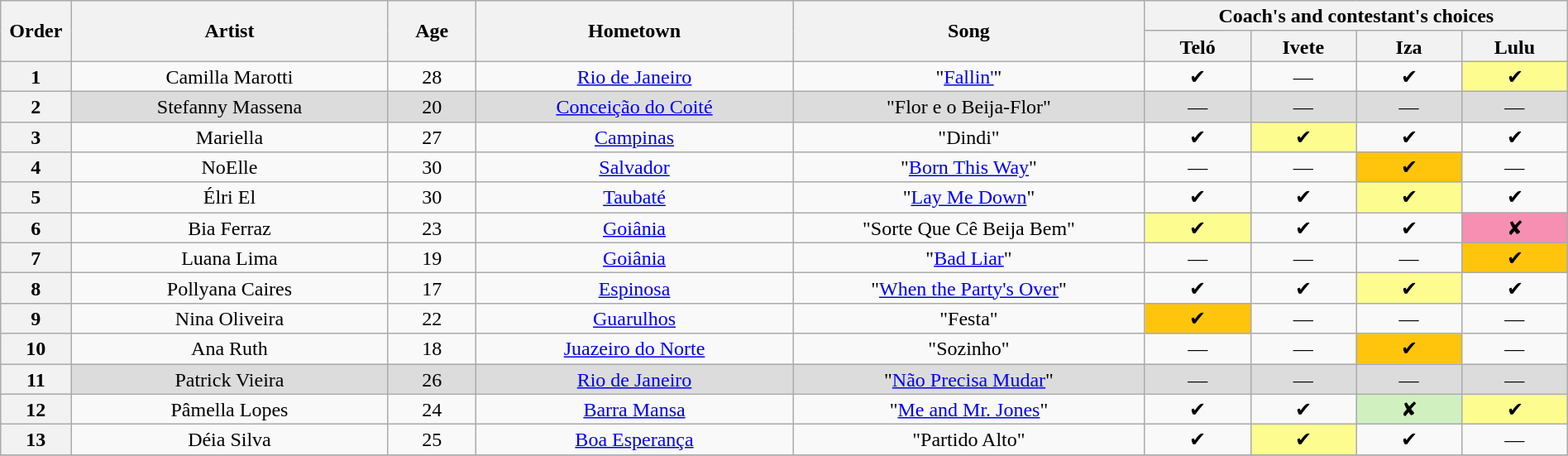<table class="wikitable" style="text-align:center; line-height:17px; width:100%;">
<tr>
<th scope="col" rowspan=2 width="04%">Order</th>
<th scope="col" rowspan=2 width="18%">Artist</th>
<th scope="col" rowspan=2 width="05%">Age</th>
<th scope="col" rowspan=2 width="18%">Hometown</th>
<th scope="col" rowspan=2 width="20%">Song</th>
<th scope="col" colspan=4 width="24%">Coach's and contestant's choices</th>
</tr>
<tr>
<th width="6%">Teló</th>
<th width="6%">Ivete</th>
<th width="6%">Iza</th>
<th width="6%">Lulu</th>
</tr>
<tr>
<th>1</th>
<td>Camilla Marotti</td>
<td>28</td>
<td><a href='#'>Rio de Janeiro</a></td>
<td>"<a href='#'>Fallin'</a>"</td>
<td>✔</td>
<td>—</td>
<td>✔</td>
<td bgcolor=FDFC8F>✔</td>
</tr>
<tr bgcolor=DCDCDC>
<th>2</th>
<td>Stefanny Massena</td>
<td>20</td>
<td><a href='#'>Conceição do Coité</a></td>
<td>"Flor e o Beija-Flor"</td>
<td>—</td>
<td>—</td>
<td>—</td>
<td>—</td>
</tr>
<tr>
<th>3</th>
<td>Mariella</td>
<td>27</td>
<td><a href='#'>Campinas</a></td>
<td>"Dindi"</td>
<td>✔</td>
<td bgcolor=FDFC8F>✔</td>
<td>✔</td>
<td>✔</td>
</tr>
<tr>
<th>4</th>
<td>NoElle</td>
<td>30</td>
<td><a href='#'>Salvador</a></td>
<td>"<a href='#'>Born This Way</a>"</td>
<td>—</td>
<td>—</td>
<td bgcolor=FFC40C>✔</td>
<td>—</td>
</tr>
<tr>
<th>5</th>
<td>Élri El</td>
<td>30</td>
<td><a href='#'>Taubaté</a></td>
<td>"<a href='#'>Lay Me Down</a>"</td>
<td>✔</td>
<td>✔</td>
<td bgcolor=FDFC8F>✔</td>
<td>✔</td>
</tr>
<tr>
<th>6</th>
<td>Bia Ferraz</td>
<td>23</td>
<td><a href='#'>Goiânia</a></td>
<td>"Sorte Que Cê Beija Bem"</td>
<td bgcolor=FDFC8F>✔</td>
<td>✔</td>
<td>✔</td>
<td bgcolor=F78FB2>✘</td>
</tr>
<tr>
<th>7</th>
<td>Luana Lima</td>
<td>19</td>
<td><a href='#'>Goiânia</a></td>
<td>"<a href='#'>Bad Liar</a>"</td>
<td>—</td>
<td>—</td>
<td>—</td>
<td bgcolor=FFC40C>✔</td>
</tr>
<tr>
<th>8</th>
<td>Pollyana Caires</td>
<td>17</td>
<td><a href='#'>Espinosa</a></td>
<td>"<a href='#'>When the Party's Over</a>"</td>
<td>✔</td>
<td>✔</td>
<td bgcolor=FDFC8F>✔</td>
<td>✔</td>
</tr>
<tr>
<th>9</th>
<td>Nina Oliveira</td>
<td>22</td>
<td><a href='#'>Guarulhos</a></td>
<td>"Festa"</td>
<td bgcolor=FFC40C>✔</td>
<td>—</td>
<td>—</td>
<td>—</td>
</tr>
<tr>
<th>10</th>
<td>Ana Ruth</td>
<td>18</td>
<td><a href='#'>Juazeiro do Norte</a></td>
<td>"Sozinho"</td>
<td>—</td>
<td>—</td>
<td bgcolor=FFC40C>✔</td>
<td>—</td>
</tr>
<tr bgcolor="#dcdcdc">
<th>11</th>
<td>Patrick Vieira</td>
<td>26</td>
<td><a href='#'>Rio de Janeiro</a></td>
<td>"<a href='#'>Não Precisa Mudar</a>"</td>
<td>—</td>
<td>—</td>
<td>—</td>
<td>—</td>
</tr>
<tr>
<th>12</th>
<td>Pâmella Lopes</td>
<td>24</td>
<td><a href='#'>Barra Mansa</a></td>
<td>"<a href='#'>Me and Mr. Jones</a>"</td>
<td>✔</td>
<td>✔</td>
<td bgcolor=D0F0C0>✘</td>
<td bgcolor=FDFC8F>✔</td>
</tr>
<tr>
<th>13</th>
<td>Déia Silva</td>
<td>25</td>
<td><a href='#'>Boa Esperança</a></td>
<td>"Partido Alto"</td>
<td>✔</td>
<td bgcolor=FDFC8F>✔</td>
<td>✔</td>
<td>—</td>
</tr>
<tr>
</tr>
</table>
